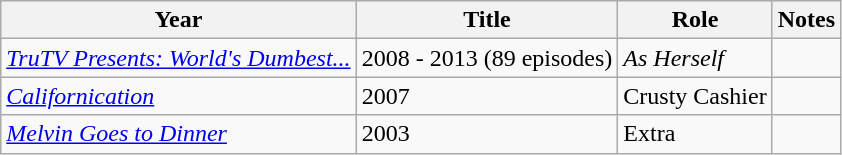<table class="wikitable sortable">
<tr>
<th>Year</th>
<th>Title</th>
<th>Role</th>
<th>Notes</th>
</tr>
<tr>
<td><em><a href='#'>TruTV Presents: World's Dumbest...</a></em></td>
<td>2008 - 2013 (89 episodes)</td>
<td><em>As Herself</em></td>
<td></td>
</tr>
<tr>
<td><em><a href='#'>Californication</a></em></td>
<td>2007</td>
<td>Crusty Cashier</td>
<td></td>
</tr>
<tr>
<td><em><a href='#'>Melvin Goes to Dinner</a></em></td>
<td>2003</td>
<td>Extra</td>
<td></td>
</tr>
</table>
